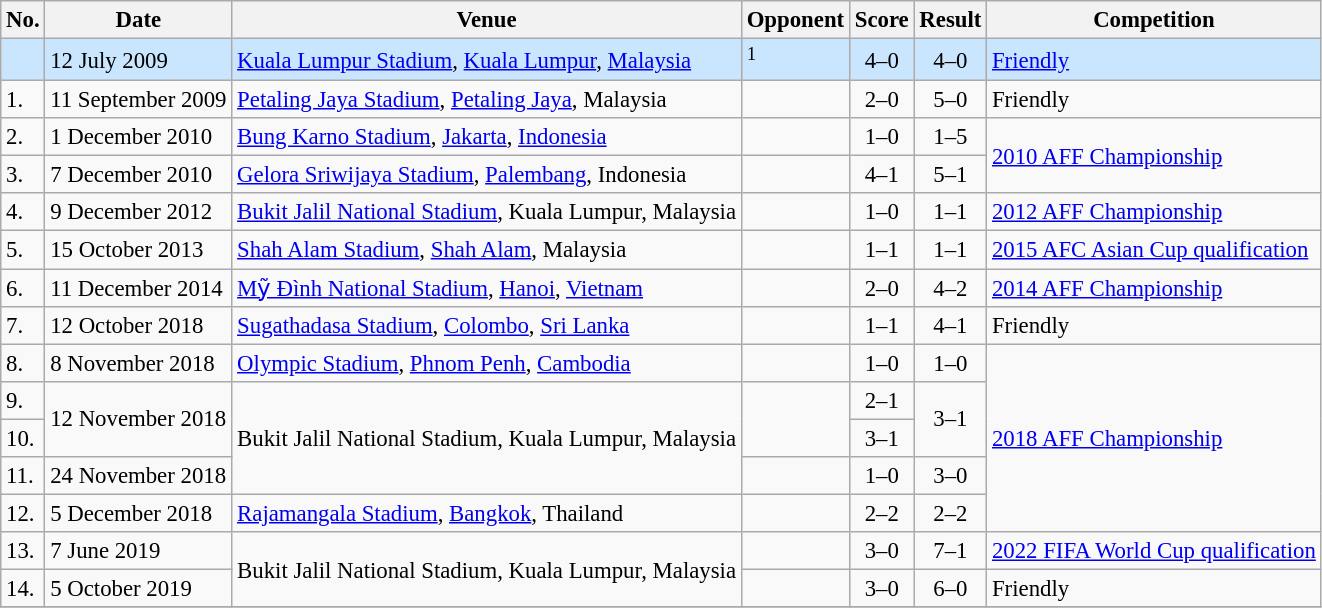<table class="wikitable" style="font-size: 95%;">
<tr>
<th>No.</th>
<th>Date</th>
<th>Venue</th>
<th>Opponent</th>
<th>Score</th>
<th>Result</th>
<th>Competition</th>
</tr>
<tr style="background-color:#CAE6FF">
<td></td>
<td>12 July 2009</td>
<td><a href='#'>Kuala Lumpur Stadium</a>, <a href='#'>Kuala Lumpur</a>, <a href='#'>Malaysia</a></td>
<td><sup>1</sup></td>
<td align=center>4–0</td>
<td align=center>4–0</td>
<td><a href='#'>Friendly</a></td>
</tr>
<tr>
<td>1.</td>
<td>11 September 2009</td>
<td><a href='#'>Petaling Jaya Stadium</a>, <a href='#'>Petaling Jaya</a>, Malaysia</td>
<td></td>
<td align=center>2–0</td>
<td align=center>5–0</td>
<td>Friendly</td>
</tr>
<tr>
<td>2.</td>
<td>1 December 2010</td>
<td><a href='#'>Bung Karno Stadium</a>, <a href='#'>Jakarta</a>, <a href='#'>Indonesia</a></td>
<td></td>
<td align=center>1–0</td>
<td align=center>1–5</td>
<td rowspan=2><a href='#'>2010 AFF Championship</a></td>
</tr>
<tr>
<td>3.</td>
<td>7 December 2010</td>
<td><a href='#'>Gelora Sriwijaya Stadium</a>, <a href='#'>Palembang</a>, Indonesia</td>
<td></td>
<td align=center>4–1</td>
<td align=center>5–1</td>
</tr>
<tr>
<td>4.</td>
<td>9 December 2012</td>
<td><a href='#'>Bukit Jalil National Stadium</a>, Kuala Lumpur, Malaysia</td>
<td></td>
<td align=center>1–0</td>
<td align=center>1–1</td>
<td><a href='#'>2012 AFF Championship</a></td>
</tr>
<tr>
<td>5.</td>
<td>15 October 2013</td>
<td><a href='#'>Shah Alam Stadium</a>, <a href='#'>Shah Alam</a>, Malaysia</td>
<td></td>
<td align=center>1–1</td>
<td align=center>1–1</td>
<td><a href='#'>2015 AFC Asian Cup qualification</a></td>
</tr>
<tr>
<td>6.</td>
<td>11 December 2014</td>
<td><a href='#'>Mỹ Đình National Stadium</a>, <a href='#'>Hanoi</a>, <a href='#'>Vietnam</a></td>
<td></td>
<td align=center>2–0</td>
<td align=center>4–2</td>
<td><a href='#'>2014 AFF Championship</a></td>
</tr>
<tr>
<td>7.</td>
<td>12 October 2018</td>
<td><a href='#'>Sugathadasa Stadium</a>, <a href='#'>Colombo</a>, <a href='#'>Sri Lanka</a></td>
<td></td>
<td align=center>1–1</td>
<td align=center>4–1</td>
<td>Friendly</td>
</tr>
<tr>
<td>8.</td>
<td>8 November 2018</td>
<td><a href='#'>Olympic Stadium</a>, <a href='#'>Phnom Penh</a>, <a href='#'>Cambodia</a></td>
<td></td>
<td align=center>1–0</td>
<td align=center>1–0</td>
<td rowspan=5><a href='#'>2018 AFF Championship</a></td>
</tr>
<tr>
<td>9.</td>
<td rowspan="2">12 November 2018</td>
<td rowspan="3">Bukit Jalil National Stadium, Kuala Lumpur, Malaysia</td>
<td rowspan="2"></td>
<td align=center>2–1</td>
<td rowspan="2" align="center">3–1</td>
</tr>
<tr>
<td>10.</td>
<td align="center">3–1</td>
</tr>
<tr>
<td>11.</td>
<td>24 November 2018</td>
<td></td>
<td align=center>1–0</td>
<td align=center>3–0</td>
</tr>
<tr>
<td>12.</td>
<td>5 December 2018</td>
<td><a href='#'>Rajamangala Stadium</a>, <a href='#'>Bangkok</a>, Thailand</td>
<td></td>
<td align=center>2–2</td>
<td align=center>2–2</td>
</tr>
<tr>
<td>13.</td>
<td>7 June 2019</td>
<td rowspan="2">Bukit Jalil National Stadium, Kuala Lumpur, Malaysia</td>
<td></td>
<td align=center>3–0</td>
<td align=center>7–1</td>
<td><a href='#'>2022 FIFA World Cup qualification</a></td>
</tr>
<tr>
<td>14.</td>
<td>5 October 2019</td>
<td></td>
<td align=center>3–0</td>
<td align=center>6–0</td>
<td>Friendly</td>
</tr>
<tr>
</tr>
</table>
